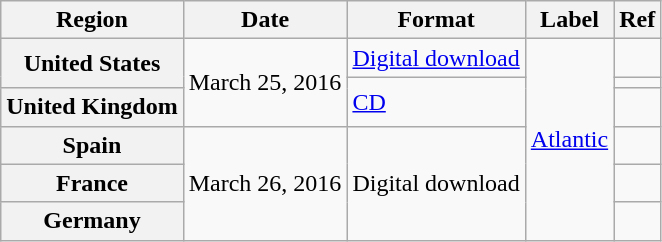<table class="wikitable plainrowheaders">
<tr>
<th scope="col">Region</th>
<th scope="col">Date</th>
<th scope="col">Format</th>
<th scope="col">Label</th>
<th scope="col">Ref</th>
</tr>
<tr>
<th scope="row" rowspan="2">United States</th>
<td rowspan="3">March 25, 2016</td>
<td><a href='#'>Digital download</a></td>
<td rowspan="6"><a href='#'>Atlantic</a></td>
<td style="text-align:center;"></td>
</tr>
<tr>
<td rowspan="2"><a href='#'>CD</a></td>
<td style="text-align:center;"></td>
</tr>
<tr>
<th scope="row">United Kingdom</th>
<td style="text-align:center;"></td>
</tr>
<tr>
<th scope="row">Spain</th>
<td rowspan="3">March 26, 2016</td>
<td rowspan="3">Digital download</td>
<td style="text-align:center;"></td>
</tr>
<tr>
<th scope="row">France</th>
<td style="text-align:center;"></td>
</tr>
<tr>
<th scope="row">Germany</th>
<td style="text-align:center;"></td>
</tr>
</table>
